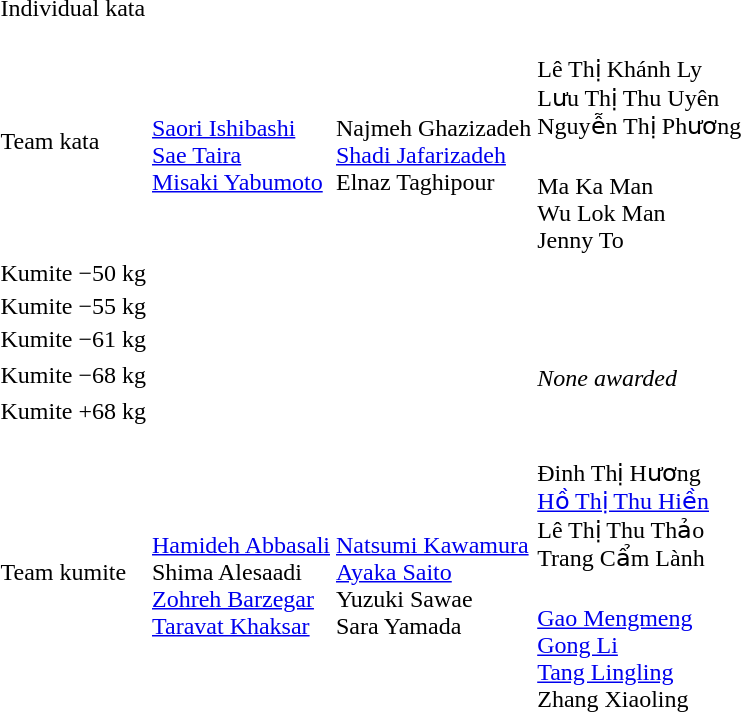<table>
<tr>
<td rowspan=2>Individual kata</td>
<td rowspan=2></td>
<td rowspan=2></td>
<td></td>
</tr>
<tr>
<td></td>
</tr>
<tr>
<td rowspan=2>Team kata</td>
<td rowspan=2><br><a href='#'>Saori Ishibashi</a><br><a href='#'>Sae Taira</a><br><a href='#'>Misaki Yabumoto</a></td>
<td rowspan=2><br>Najmeh Ghazizadeh<br><a href='#'>Shadi Jafarizadeh</a><br>Elnaz Taghipour</td>
<td><br>Lê Thị Khánh Ly<br>Lưu Thị Thu Uyên<br>Nguyễn Thị Phương</td>
</tr>
<tr>
<td><br>Ma Ka Man<br>Wu Lok Man<br>Jenny To</td>
</tr>
<tr>
<td rowspan=2>Kumite −50 kg</td>
<td rowspan=2></td>
<td rowspan=2></td>
<td></td>
</tr>
<tr>
<td></td>
</tr>
<tr>
<td rowspan=2>Kumite −55 kg</td>
<td rowspan=2></td>
<td rowspan=2></td>
<td></td>
</tr>
<tr>
<td></td>
</tr>
<tr>
<td rowspan=2>Kumite −61 kg</td>
<td rowspan=2></td>
<td rowspan=2></td>
<td></td>
</tr>
<tr>
<td></td>
</tr>
<tr>
<td rowspan=2>Kumite −68 kg</td>
<td rowspan=2></td>
<td rowspan=2></td>
<td></td>
</tr>
<tr>
<td><em>None awarded</em></td>
</tr>
<tr>
<td rowspan=2>Kumite +68 kg</td>
<td rowspan=2></td>
<td rowspan=2></td>
<td></td>
</tr>
<tr>
<td></td>
</tr>
<tr>
<td rowspan=2>Team kumite</td>
<td rowspan=2><br><a href='#'>Hamideh Abbasali</a><br>Shima Alesaadi<br><a href='#'>Zohreh Barzegar</a><br><a href='#'>Taravat Khaksar</a></td>
<td rowspan=2><br><a href='#'>Natsumi Kawamura</a><br><a href='#'>Ayaka Saito</a><br>Yuzuki Sawae<br>Sara Yamada</td>
<td><br>Đinh Thị Hương<br><a href='#'>Hồ Thị Thu Hiền</a><br>Lê Thị Thu Thảo<br>Trang Cẩm Lành</td>
</tr>
<tr>
<td><br><a href='#'>Gao Mengmeng</a><br><a href='#'>Gong Li</a><br><a href='#'>Tang Lingling</a><br>Zhang Xiaoling</td>
</tr>
</table>
